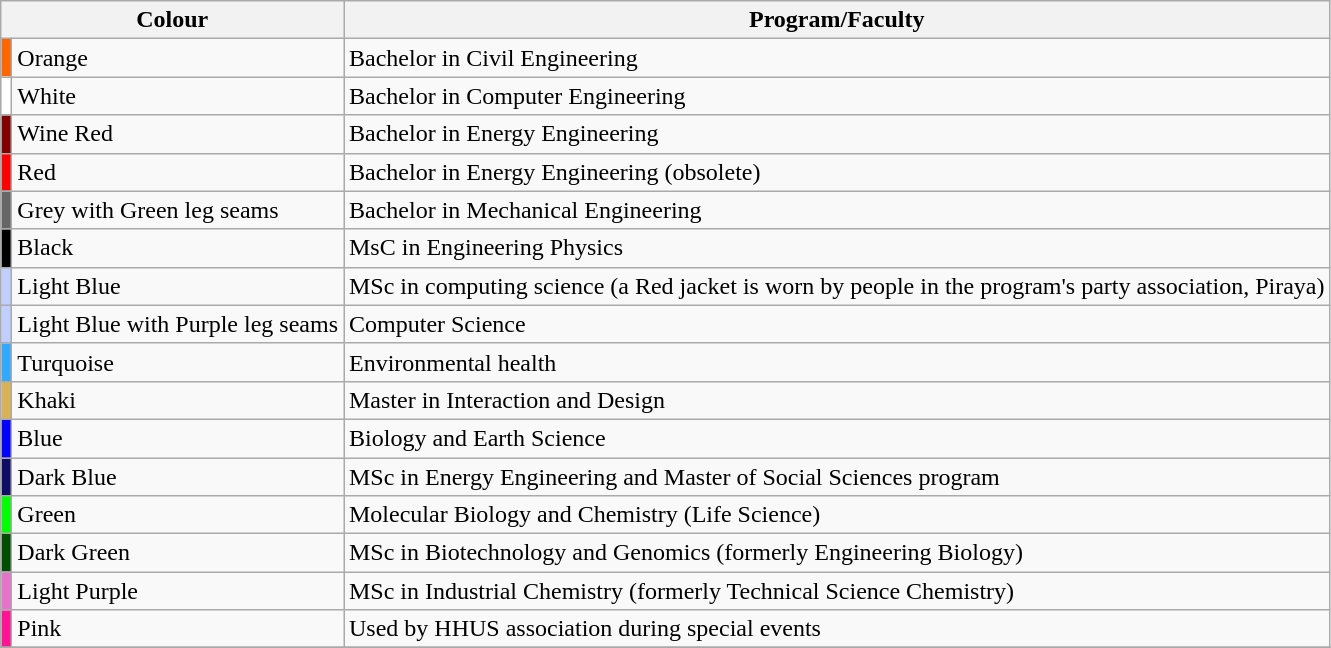<table class=wikitable>
<tr>
<th colspan=2>Colour</th>
<th>Program/Faculty</th>
</tr>
<tr>
<td style="background:#FF6600"></td>
<td>Orange</td>
<td>Bachelor in Civil Engineering</td>
</tr>
<tr>
<td style="background:#FFFFFF"></td>
<td>White </td>
<td>Bachelor in Computer Engineering</td>
</tr>
<tr>
<td style="background:#800000"></td>
<td>Wine Red</td>
<td>Bachelor in Energy Engineering</td>
</tr>
<tr>
<td style="background:#FF0000"></td>
<td>Red </td>
<td>Bachelor in Energy Engineering (obsolete)</td>
</tr>
<tr>
<td style="background:#666666"></td>
<td>Grey with  Green leg seams </td>
<td>Bachelor in Mechanical Engineering</td>
</tr>
<tr>
<td style="background:#000000"></td>
<td>Black</td>
<td>MsC in Engineering Physics</td>
</tr>
<tr>
<td style="background:#BFCFFF"></td>
<td>Light Blue</td>
<td>MSc in computing science (a Red jacket is worn by people in the program's party association, Piraya)</td>
</tr>
<tr>
<td style="background:#BFCFFF"></td>
<td>Light Blue with  Purple leg seams</td>
<td>Computer Science</td>
</tr>
<tr>
<td style="background:#33A8FF"></td>
<td>Turquoise </td>
<td>Environmental health</td>
</tr>
<tr>
<td style="background:#D9B157"></td>
<td>Khaki </td>
<td>Master in Interaction and Design</td>
</tr>
<tr>
<td style="background:#0000FF"></td>
<td>Blue </td>
<td>Biology and Earth Science</td>
</tr>
<tr>
<td style="background:#0E0E66"></td>
<td>Dark Blue </td>
<td>MSc in Energy Engineering and Master of Social Sciences program</td>
</tr>
<tr>
<td style="background:#00FF00"></td>
<td>Green </td>
<td>Molecular Biology and Chemistry (Life Science)</td>
</tr>
<tr>
<td style="background:#004D00"></td>
<td>Dark Green </td>
<td>MSc in Biotechnology and Genomics (formerly Engineering Biology)</td>
</tr>
<tr>
<td style="background:#E673C9"></td>
<td>Light Purple </td>
<td>MSc in Industrial Chemistry (formerly Technical Science Chemistry)</td>
</tr>
<tr>
<td style="background:#FF1493"></td>
<td>Pink</td>
<td>Used by HHUS association during special events</td>
</tr>
<tr>
</tr>
</table>
